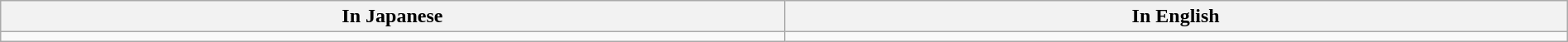<table class="wikitable" style="width:100%">
<tr align=center>
<th width=50%>In Japanese</th>
<th width=50%>In English</th>
</tr>
<tr>
<td></td>
<td></td>
</tr>
</table>
